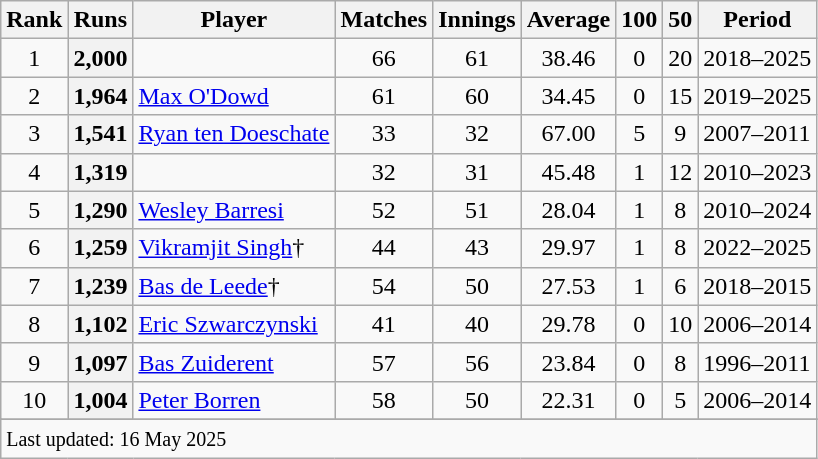<table class="wikitable plainrowheaders sortable">
<tr>
<th scope=col>Rank</th>
<th scope=col>Runs</th>
<th scope=col>Player</th>
<th scope=col>Matches</th>
<th scope=col>Innings</th>
<th scope=col>Average</th>
<th scope=col>100</th>
<th scope=col>50</th>
<th scope=col>Period</th>
</tr>
<tr>
<td align="center">1</td>
<th scope="row" style="text-align:center;">2,000</th>
<td></td>
<td align="center">66</td>
<td align="center">61</td>
<td align="center">38.46</td>
<td align="center">0</td>
<td align="center">20</td>
<td>2018–2025</td>
</tr>
<tr>
<td align="center">2</td>
<th scope="row" style="text-align:center;">1,964</th>
<td><a href='#'>Max O'Dowd</a></td>
<td align="center">61</td>
<td align="center">60</td>
<td align="center">34.45</td>
<td align="center">0</td>
<td align="center">15</td>
<td>2019–2025</td>
</tr>
<tr>
<td align=center>3</td>
<th scope=row style="text-align:center;">1,541</th>
<td><a href='#'>Ryan ten Doeschate</a></td>
<td align=center>33</td>
<td align=center>32</td>
<td align=center>67.00</td>
<td align=center>5</td>
<td align=center>9</td>
<td>2007–2011</td>
</tr>
<tr>
<td align="center">4</td>
<th scope="row" style="text-align:center;">1,319</th>
<td></td>
<td align="center">32</td>
<td align="center">31</td>
<td align=center>45.48</td>
<td align=center>1</td>
<td align=center>12</td>
<td>2010–2023</td>
</tr>
<tr>
<td align=center>5</td>
<th scope=row style=text-align:center;>1,290</th>
<td><a href='#'>Wesley Barresi</a></td>
<td align=center>52</td>
<td align=center>51</td>
<td align=center>28.04</td>
<td align=center>1</td>
<td align=center>8</td>
<td>2010–2024</td>
</tr>
<tr>
<td align=center>6</td>
<th scope=row style=text-align:center;>1,259</th>
<td><a href='#'>Vikramjit Singh</a>†</td>
<td align=center>44</td>
<td align=center>43</td>
<td align=center>29.97</td>
<td align=center>1</td>
<td align=center>8</td>
<td>2022–2025</td>
</tr>
<tr>
<td align=center>7</td>
<th scope=row style=text-align:center;>1,239</th>
<td><a href='#'>Bas de Leede</a>†</td>
<td align=center>54</td>
<td align=center>50</td>
<td align=center>27.53</td>
<td align=center>1</td>
<td align=center>6</td>
<td>2018–2015</td>
</tr>
<tr>
<td align=center>8</td>
<th scope=row style=text-align:center;>1,102</th>
<td><a href='#'>Eric Szwarczynski</a></td>
<td align=center>41</td>
<td align=center>40</td>
<td align=center>29.78</td>
<td align=center>0</td>
<td align=center>10</td>
<td>2006–2014</td>
</tr>
<tr>
<td align=center>9</td>
<th scope=row style=text-align:center;>1,097</th>
<td><a href='#'>Bas Zuiderent</a></td>
<td align=center>57</td>
<td align=center>56</td>
<td align=center>23.84</td>
<td align=center>0</td>
<td align=center>8</td>
<td>1996–2011</td>
</tr>
<tr>
<td align=center>10</td>
<th scope=row style=text-align:center;>1,004</th>
<td><a href='#'>Peter Borren</a></td>
<td align=center>58</td>
<td align=center>50</td>
<td align=center>22.31</td>
<td align=center>0</td>
<td align=center>5</td>
<td>2006–2014</td>
</tr>
<tr>
</tr>
<tr class=sortbottom>
<td colspan=9><small>Last updated: 16 May 2025</small></td>
</tr>
</table>
